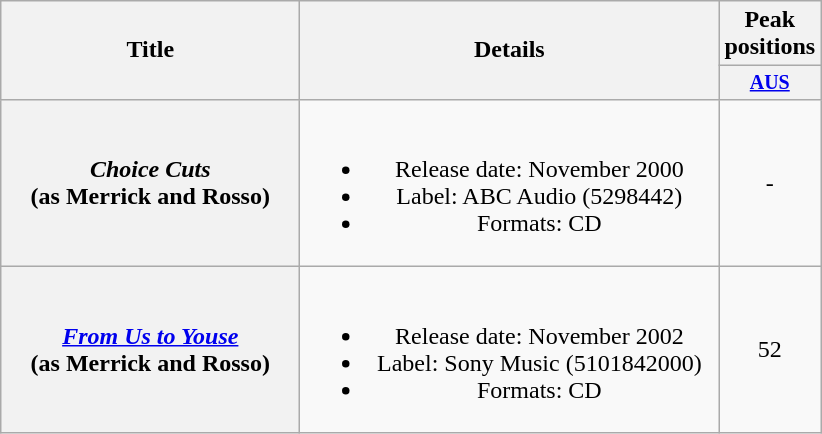<table class="wikitable plainrowheaders" style="text-align:center;">
<tr>
<th rowspan="2" style="width:12em;">Title</th>
<th rowspan="2" style="width:17em;">Details</th>
<th colspan="1">Peak positions</th>
</tr>
<tr style="font-size:smaller;">
<th width="50"><a href='#'>AUS</a><br></th>
</tr>
<tr>
<th scope="row"><em>Choice Cuts</em> <br> (as Merrick and Rosso)</th>
<td><br><ul><li>Release date: November 2000</li><li>Label: ABC Audio (5298442)</li><li>Formats: CD</li></ul></td>
<td>-</td>
</tr>
<tr>
<th scope="row"><em><a href='#'>From Us to Youse</a></em> <br> (as Merrick and Rosso)</th>
<td><br><ul><li>Release date: November 2002</li><li>Label: Sony Music (5101842000)</li><li>Formats: CD</li></ul></td>
<td>52</td>
</tr>
</table>
